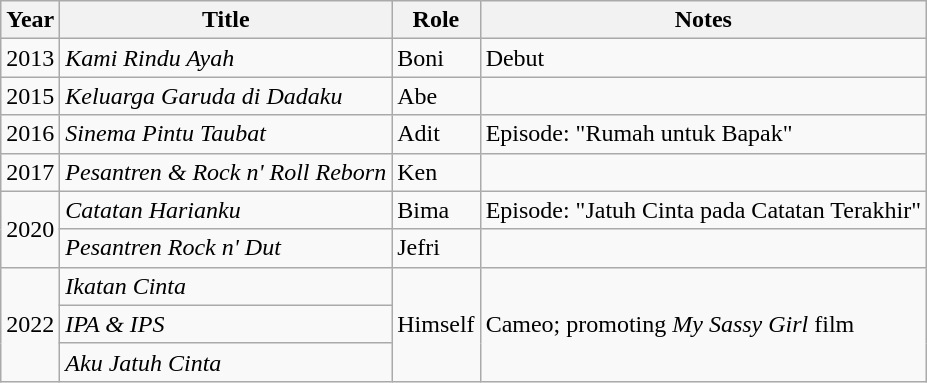<table class="wikitable unsortable">
<tr>
<th>Year</th>
<th>Title</th>
<th>Role</th>
<th>Notes</th>
</tr>
<tr>
<td>2013</td>
<td><em>Kami Rindu Ayah</em></td>
<td>Boni</td>
<td>Debut</td>
</tr>
<tr>
<td>2015</td>
<td><em>Keluarga Garuda di Dadaku</em></td>
<td>Abe</td>
<td></td>
</tr>
<tr>
<td>2016</td>
<td><em>Sinema Pintu Taubat</em></td>
<td>Adit</td>
<td>Episode: "Rumah untuk Bapak"</td>
</tr>
<tr>
<td>2017</td>
<td><em>Pesantren & Rock n' Roll Reborn</em></td>
<td>Ken</td>
<td></td>
</tr>
<tr>
<td rowspan="2">2020</td>
<td><em>Catatan Harianku</em></td>
<td>Bima</td>
<td>Episode: "Jatuh Cinta pada Catatan Terakhir"</td>
</tr>
<tr>
<td><em>Pesantren Rock n' Dut</em></td>
<td>Jefri</td>
<td></td>
</tr>
<tr>
<td rowspan="3">2022</td>
<td><em>Ikatan Cinta</em></td>
<td rowspan="3">Himself</td>
<td rowspan="3">Cameo; promoting <em>My Sassy Girl</em>  film</td>
</tr>
<tr>
<td><em>IPA & IPS</em></td>
</tr>
<tr>
<td><em>Aku Jatuh Cinta</em></td>
</tr>
</table>
